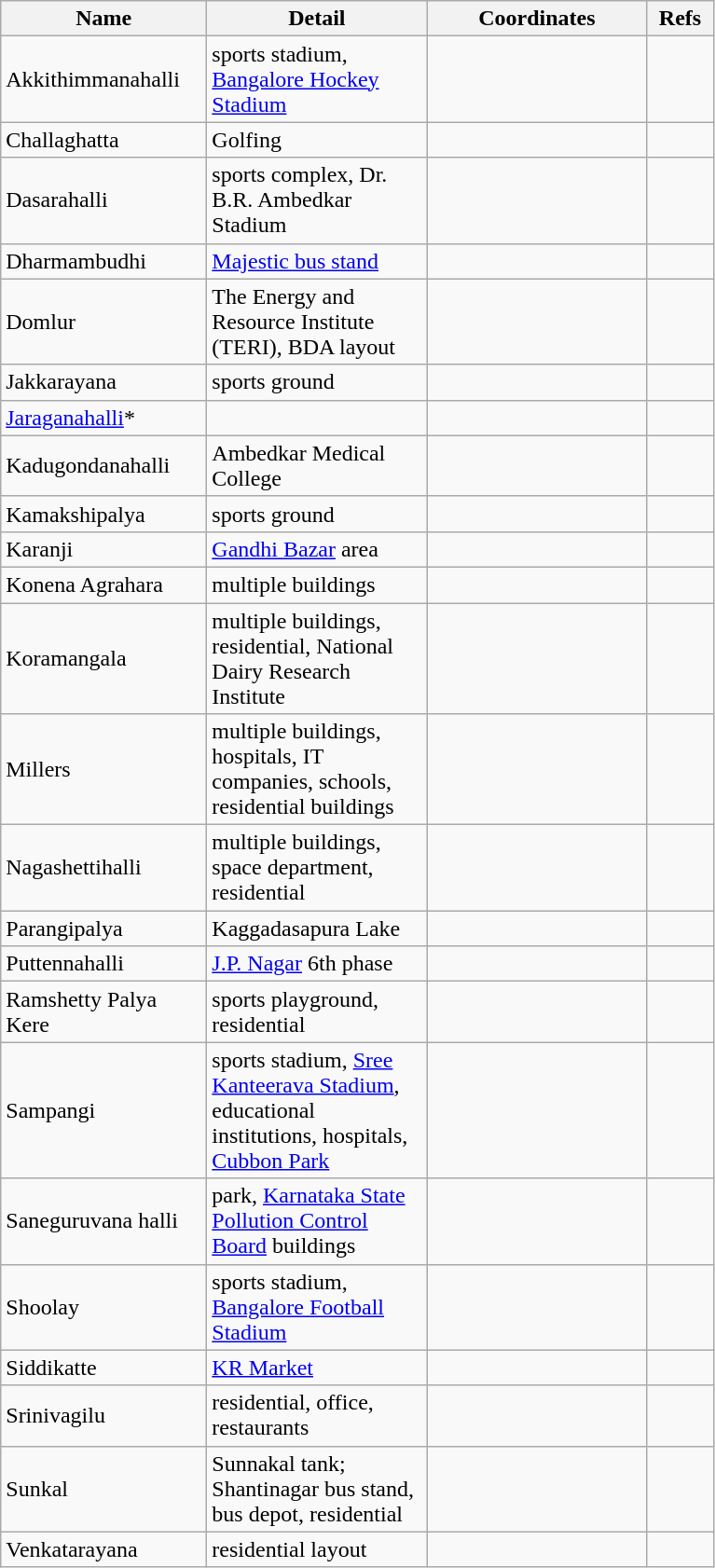<table class="wikitable sortable mw-collapsible">
<tr>
<th width="140px">Name</th>
<th width="150px">Detail</th>
<th width="150px">Coordinates</th>
<th width="40px">Refs</th>
</tr>
<tr>
<td>Akkithimmanahalli</td>
<td>sports stadium, <a href='#'>Bangalore Hockey Stadium</a></td>
<td></td>
<td></td>
</tr>
<tr>
<td>Challaghatta</td>
<td>Golfing</td>
<td></td>
<td></td>
</tr>
<tr>
<td>Dasarahalli</td>
<td>sports complex, Dr. B.R. Ambedkar Stadium</td>
<td></td>
<td></td>
</tr>
<tr>
<td>Dharmambudhi</td>
<td><a href='#'>Majestic bus stand</a></td>
<td></td>
<td></td>
</tr>
<tr>
<td>Domlur</td>
<td>The Energy and Resource Institute (TERI), BDA layout</td>
<td></td>
<td></td>
</tr>
<tr>
<td>Jakkarayana</td>
<td>sports ground</td>
<td></td>
<td></td>
</tr>
<tr>
<td><a href='#'>Jaraganahalli</a>*</td>
<td></td>
<td></td>
<td></td>
</tr>
<tr>
<td>Kadugondanahalli</td>
<td>Ambedkar Medical College</td>
<td></td>
<td></td>
</tr>
<tr>
<td>Kamakshipalya</td>
<td>sports ground</td>
<td></td>
<td></td>
</tr>
<tr>
<td>Karanji</td>
<td><a href='#'>Gandhi Bazar</a> area</td>
<td></td>
<td></td>
</tr>
<tr>
<td>Konena Agrahara</td>
<td>multiple buildings</td>
<td></td>
<td></td>
</tr>
<tr>
<td>Koramangala</td>
<td>multiple buildings, residential, National Dairy Research Institute</td>
<td></td>
<td></td>
</tr>
<tr>
<td>Millers</td>
<td>multiple buildings, hospitals, IT companies, schools, residential buildings</td>
<td></td>
<td></td>
</tr>
<tr>
<td>Nagashettihalli</td>
<td>multiple buildings, space department, residential</td>
<td></td>
<td></td>
</tr>
<tr>
<td>Parangipalya</td>
<td>Kaggadasapura Lake</td>
<td></td>
<td></td>
</tr>
<tr>
<td>Puttennahalli</td>
<td><a href='#'>J.P. Nagar</a> 6th phase</td>
<td></td>
<td></td>
</tr>
<tr>
<td>Ramshetty Palya Kere</td>
<td>sports playground, residential</td>
<td></td>
<td></td>
</tr>
<tr>
<td>Sampangi</td>
<td>sports stadium, <a href='#'>Sree Kanteerava Stadium</a>, educational institutions, hospitals, <a href='#'>Cubbon Park</a></td>
<td></td>
<td></td>
</tr>
<tr>
<td>Saneguruvana halli</td>
<td>park, <a href='#'>Karnataka State Pollution Control Board</a> buildings</td>
<td></td>
<td></td>
</tr>
<tr>
<td>Shoolay</td>
<td>sports stadium, <a href='#'>Bangalore Football Stadium</a></td>
<td></td>
<td></td>
</tr>
<tr>
<td>Siddikatte</td>
<td><a href='#'>KR Market</a></td>
<td></td>
<td></td>
</tr>
<tr>
<td>Srinivagilu</td>
<td>residential, office, restaurants</td>
<td></td>
<td></td>
</tr>
<tr>
<td>Sunkal</td>
<td>Sunnakal tank; Shantinagar bus stand, bus depot, residential</td>
<td></td>
<td></td>
</tr>
<tr>
<td>Venkatarayana</td>
<td>residential layout</td>
<td></td>
<td></td>
</tr>
</table>
